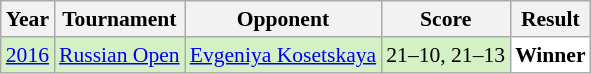<table class="sortable wikitable" style="font-size: 90%;">
<tr>
<th>Year</th>
<th>Tournament</th>
<th>Opponent</th>
<th>Score</th>
<th>Result</th>
</tr>
<tr style="background:#D4F1C5">
<td align="center"><a href='#'>2016</a></td>
<td align="left"><a href='#'>Russian Open</a></td>
<td align="left"> <a href='#'>Evgeniya Kosetskaya</a></td>
<td align="left">21–10, 21–13</td>
<td style="text-align:left; background:white"> <strong>Winner</strong></td>
</tr>
</table>
